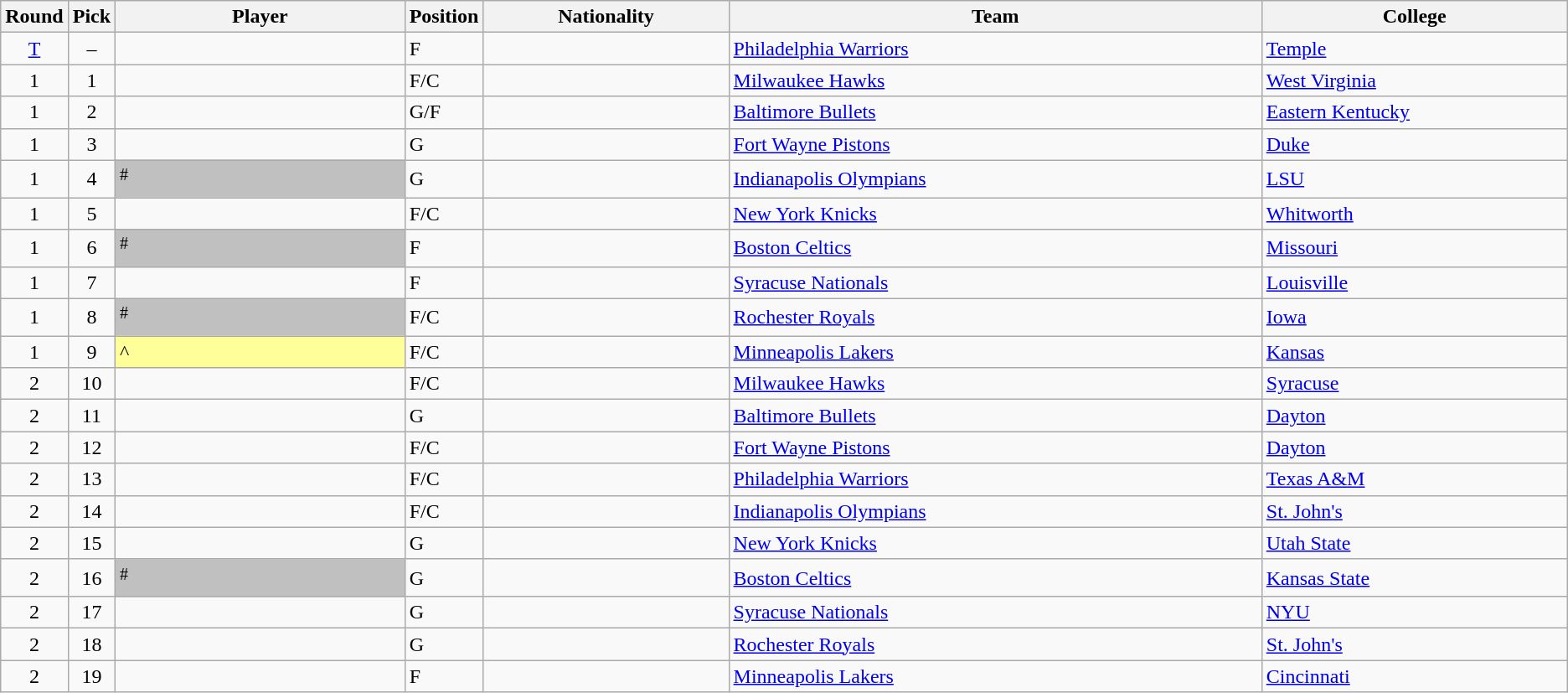<table class="wikitable sortable">
<tr>
<th width="1%">Round</th>
<th width="1%">Pick</th>
<th width="19%">Player</th>
<th width="1%">Position</th>
<th width="16%">Nationality</th>
<th width="35%">Team</th>
<th width="20%">College</th>
</tr>
<tr>
<td align=center><a href='#'>T</a></td>
<td align=center>–</td>
<td></td>
<td>F</td>
<td></td>
<td><a href='#'>Philadelphia Warriors</a></td>
<td><a href='#'>Temple</a></td>
</tr>
<tr>
<td align=center>1</td>
<td align=center>1</td>
<td></td>
<td>F/C</td>
<td></td>
<td><a href='#'>Milwaukee Hawks</a></td>
<td><a href='#'>West Virginia</a></td>
</tr>
<tr>
<td align=center>1</td>
<td align=center>2</td>
<td></td>
<td>G/F</td>
<td></td>
<td><a href='#'>Baltimore Bullets</a></td>
<td><a href='#'>Eastern Kentucky</a></td>
</tr>
<tr>
<td align=center>1</td>
<td align=center>3</td>
<td></td>
<td>G</td>
<td></td>
<td><a href='#'>Fort Wayne Pistons</a></td>
<td><a href='#'>Duke</a></td>
</tr>
<tr>
<td align=center>1</td>
<td align=center>4</td>
<td bgcolor="#C0C0C0"><sup>#</sup></td>
<td>G</td>
<td></td>
<td><a href='#'>Indianapolis Olympians</a></td>
<td><a href='#'>LSU</a></td>
</tr>
<tr>
<td align=center>1</td>
<td align=center>5</td>
<td></td>
<td>F/C</td>
<td></td>
<td><a href='#'>New York Knicks</a></td>
<td><a href='#'>Whitworth</a></td>
</tr>
<tr>
<td align=center>1</td>
<td align=center>6</td>
<td bgcolor="#C0C0C0"><sup>#</sup></td>
<td>F</td>
<td></td>
<td><a href='#'>Boston Celtics</a></td>
<td><a href='#'>Missouri</a></td>
</tr>
<tr>
<td align=center>1</td>
<td align=center>7</td>
<td></td>
<td>F</td>
<td></td>
<td><a href='#'>Syracuse Nationals</a></td>
<td><a href='#'>Louisville</a></td>
</tr>
<tr>
<td align=center>1</td>
<td align=center>8</td>
<td bgcolor="#C0C0C0"><sup>#</sup></td>
<td>F/C</td>
<td></td>
<td><a href='#'>Rochester Royals</a></td>
<td><a href='#'>Iowa</a></td>
</tr>
<tr>
<td align=center>1</td>
<td align=center>9</td>
<td bgcolor="#FFFF99">^</td>
<td>F/C</td>
<td></td>
<td><a href='#'>Minneapolis Lakers</a></td>
<td><a href='#'>Kansas</a></td>
</tr>
<tr>
<td align=center>2</td>
<td align=center>10</td>
<td></td>
<td>F/C</td>
<td></td>
<td><a href='#'>Milwaukee Hawks</a></td>
<td><a href='#'>Syracuse</a></td>
</tr>
<tr>
<td align=center>2</td>
<td align=center>11</td>
<td></td>
<td>G</td>
<td></td>
<td><a href='#'>Baltimore Bullets</a></td>
<td><a href='#'>Dayton</a></td>
</tr>
<tr>
<td align=center>2</td>
<td align=center>12</td>
<td></td>
<td>F/C</td>
<td></td>
<td><a href='#'>Fort Wayne Pistons</a></td>
<td><a href='#'>Dayton</a></td>
</tr>
<tr>
<td align=center>2</td>
<td align=center>13</td>
<td></td>
<td>F/C</td>
<td></td>
<td><a href='#'>Philadelphia Warriors</a></td>
<td><a href='#'>Texas A&M</a></td>
</tr>
<tr>
<td align=center>2</td>
<td align=center>14</td>
<td></td>
<td>F/C</td>
<td></td>
<td><a href='#'>Indianapolis Olympians</a></td>
<td><a href='#'>St. John's</a></td>
</tr>
<tr>
<td align=center>2</td>
<td align=center>15</td>
<td></td>
<td>G</td>
<td></td>
<td><a href='#'>New York Knicks</a></td>
<td><a href='#'>Utah State</a></td>
</tr>
<tr>
<td align=center>2</td>
<td align=center>16</td>
<td bgcolor="#C0C0C0"><sup>#</sup></td>
<td>G</td>
<td></td>
<td><a href='#'>Boston Celtics</a></td>
<td><a href='#'>Kansas State</a></td>
</tr>
<tr>
<td align=center>2</td>
<td align=center>17</td>
<td></td>
<td>G</td>
<td></td>
<td><a href='#'>Syracuse Nationals</a></td>
<td><a href='#'>NYU</a></td>
</tr>
<tr>
<td align=center>2</td>
<td align=center>18</td>
<td></td>
<td>G</td>
<td></td>
<td><a href='#'>Rochester Royals</a></td>
<td><a href='#'>St. John's</a></td>
</tr>
<tr>
<td align=center>2</td>
<td align=center>19</td>
<td></td>
<td>F</td>
<td></td>
<td><a href='#'>Minneapolis Lakers</a></td>
<td><a href='#'>Cincinnati</a></td>
</tr>
</table>
